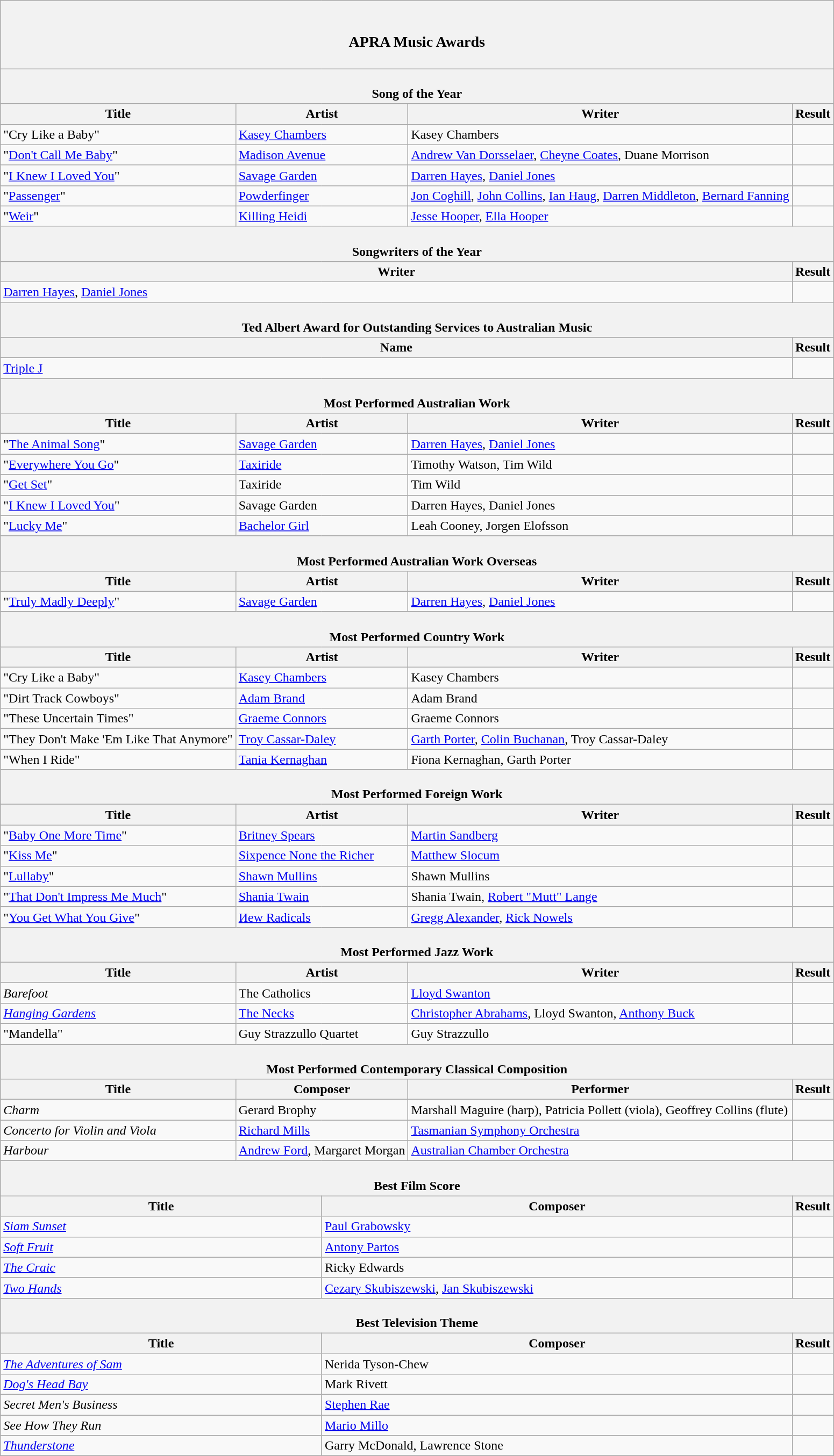<table class="wikitable">
<tr>
<th colspan=7><br><h3>APRA Music Awards</h3></th>
</tr>
<tr>
<th colspan=7><br><strong>Song of the Year</strong></th>
</tr>
<tr>
<th colspan=2>Title</th>
<th colspan=2>Artist</th>
<th colspan=2>Writer</th>
<th>Result<br></th>
</tr>
<tr>
<td colspan=2>"Cry Like a Baby"</td>
<td colspan=2><a href='#'>Kasey Chambers</a></td>
<td colspan=2>Kasey Chambers</td>
<td></td>
</tr>
<tr>
<td colspan=2>"<a href='#'>Don't Call Me Baby</a>"</td>
<td colspan=2><a href='#'>Madison Avenue</a></td>
<td colspan=2><a href='#'>Andrew Van Dorsselaer</a>, <a href='#'>Cheyne Coates</a>, Duane Morrison</td>
<td></td>
</tr>
<tr>
<td colspan=2>"<a href='#'>I Knew I Loved You</a>"</td>
<td colspan=2><a href='#'>Savage Garden</a></td>
<td colspan=2><a href='#'>Darren Hayes</a>, <a href='#'>Daniel Jones</a></td>
<td></td>
</tr>
<tr>
<td colspan=2>"<a href='#'>Passenger</a>"</td>
<td colspan=2><a href='#'>Powderfinger</a></td>
<td colspan=2><a href='#'>Jon Coghill</a>, <a href='#'>John Collins</a>, <a href='#'>Ian Haug</a>, <a href='#'>Darren Middleton</a>, <a href='#'>Bernard Fanning</a></td>
<td></td>
</tr>
<tr>
<td colspan=2>"<a href='#'>Weir</a>"</td>
<td colspan=2><a href='#'>Killing Heidi</a></td>
<td colspan=2><a href='#'>Jesse Hooper</a>, <a href='#'>Ella Hooper</a></td>
<td></td>
</tr>
<tr>
<th colspan=7><br><strong>Songwriters of the Year</strong></th>
</tr>
<tr>
<th colspan=6>Writer</th>
<th>Result<br></th>
</tr>
<tr>
<td colspan=6><a href='#'>Darren Hayes</a>, <a href='#'>Daniel Jones</a></td>
<td></td>
</tr>
<tr>
<th colspan=7><br><strong>Ted Albert Award for Outstanding Services to Australian Music</strong></th>
</tr>
<tr>
<th colspan=6>Name</th>
<th>Result<br></th>
</tr>
<tr>
<td colspan=6><a href='#'>Triple J</a></td>
<td></td>
</tr>
<tr>
<th colspan=7><br><strong>Most Performed Australian Work</strong></th>
</tr>
<tr>
<th colspan=2>Title</th>
<th colspan=2>Artist</th>
<th colspan=2>Writer</th>
<th>Result<br></th>
</tr>
<tr>
<td colspan=2>"<a href='#'>The Animal Song</a>"</td>
<td colspan=2><a href='#'>Savage Garden</a></td>
<td colspan=2><a href='#'>Darren Hayes</a>, <a href='#'>Daniel Jones</a></td>
<td></td>
</tr>
<tr>
<td colspan=2>"<a href='#'>Everywhere You Go</a>"</td>
<td colspan=2><a href='#'>Taxiride</a></td>
<td colspan=2>Timothy Watson, Tim Wild</td>
<td></td>
</tr>
<tr>
<td colspan=2>"<a href='#'>Get Set</a>"</td>
<td colspan=2>Taxiride</td>
<td colspan=2>Tim Wild</td>
<td></td>
</tr>
<tr>
<td colspan=2>"<a href='#'>I Knew I Loved You</a>"</td>
<td colspan=2>Savage Garden</td>
<td colspan=2>Darren Hayes, Daniel Jones</td>
<td></td>
</tr>
<tr>
<td colspan=2>"<a href='#'>Lucky Me</a>"</td>
<td colspan=2><a href='#'>Bachelor Girl</a></td>
<td colspan=2>Leah Cooney, Jorgen Elofsson</td>
<td></td>
</tr>
<tr>
<th colspan=7><br><strong>Most Performed Australian Work Overseas</strong></th>
</tr>
<tr>
<th colspan=2>Title</th>
<th colspan=2>Artist</th>
<th colspan=2>Writer</th>
<th>Result<br></th>
</tr>
<tr>
<td colspan=2>"<a href='#'>Truly Madly Deeply</a>"</td>
<td colspan=2><a href='#'>Savage Garden</a></td>
<td colspan=2><a href='#'>Darren Hayes</a>, <a href='#'>Daniel Jones</a></td>
<td></td>
</tr>
<tr>
<th colspan=7><br><strong>Most Performed Country Work</strong></th>
</tr>
<tr>
<th colspan=2>Title</th>
<th colspan=2>Artist</th>
<th colspan=2>Writer</th>
<th>Result<br></th>
</tr>
<tr>
<td colspan=2>"Cry Like a Baby"</td>
<td colspan=2><a href='#'>Kasey Chambers</a></td>
<td colspan=2>Kasey Chambers</td>
<td></td>
</tr>
<tr>
<td colspan=2>"Dirt Track Cowboys"</td>
<td colspan=2><a href='#'>Adam Brand</a></td>
<td colspan=2>Adam Brand</td>
<td></td>
</tr>
<tr>
<td colspan=2>"These Uncertain Times"</td>
<td colspan=2><a href='#'>Graeme Connors</a></td>
<td colspan=2>Graeme Connors</td>
<td></td>
</tr>
<tr>
<td colspan=2>"They Don't Make 'Em Like That Anymore"</td>
<td colspan=2><a href='#'>Troy Cassar-Daley</a></td>
<td colspan=2><a href='#'>Garth Porter</a>, <a href='#'>Colin Buchanan</a>, Troy Cassar-Daley</td>
<td></td>
</tr>
<tr>
<td colspan=2>"When I Ride"</td>
<td colspan=2><a href='#'>Tania Kernaghan</a></td>
<td colspan=2>Fiona Kernaghan, Garth Porter</td>
<td></td>
</tr>
<tr>
<th colspan=7><br><strong>Most Performed Foreign Work</strong></th>
</tr>
<tr>
<th colspan=2>Title</th>
<th colspan=2>Artist</th>
<th colspan=2>Writer</th>
<th>Result<br></th>
</tr>
<tr>
<td colspan=2>"<a href='#'>Baby One More Time</a>"</td>
<td colspan=2><a href='#'>Britney Spears</a></td>
<td colspan=2><a href='#'>Martin Sandberg</a></td>
<td></td>
</tr>
<tr>
<td colspan=2>"<a href='#'>Kiss Me</a>"</td>
<td colspan=2><a href='#'>Sixpence None the Richer</a></td>
<td colspan=2><a href='#'>Matthew Slocum</a></td>
<td></td>
</tr>
<tr>
<td colspan=2>"<a href='#'>Lullaby</a>"</td>
<td colspan=2><a href='#'>Shawn Mullins</a></td>
<td colspan=2>Shawn Mullins</td>
<td></td>
</tr>
<tr>
<td colspan=2>"<a href='#'>That Don't Impress Me Much</a>"</td>
<td colspan=2><a href='#'>Shania Twain</a></td>
<td colspan=2>Shania Twain, <a href='#'>Robert "Mutt" Lange</a></td>
<td></td>
</tr>
<tr>
<td colspan=2>"<a href='#'>You Get What You Give</a>"</td>
<td colspan=2><a href='#'>Иew Radicals</a></td>
<td colspan=2><a href='#'>Gregg Alexander</a>, <a href='#'>Rick Nowels</a></td>
<td></td>
</tr>
<tr>
<th colspan=7><br><strong>Most Performed Jazz Work</strong></th>
</tr>
<tr>
<th colspan=2>Title</th>
<th colspan=2>Artist</th>
<th colspan=2>Writer</th>
<th>Result<br></th>
</tr>
<tr>
<td colspan=2><em>Barefoot</em></td>
<td colspan=2>The Catholics</td>
<td colspan=2><a href='#'>Lloyd Swanton</a></td>
<td></td>
</tr>
<tr>
<td colspan=2><em><a href='#'>Hanging Gardens</a></em></td>
<td colspan=2><a href='#'>The Necks</a></td>
<td colspan=2><a href='#'>Christopher Abrahams</a>, Lloyd Swanton, <a href='#'>Anthony Buck</a></td>
<td></td>
</tr>
<tr>
<td colspan=2>"Mandella"</td>
<td colspan=2>Guy Strazzullo Quartet</td>
<td colspan=2>Guy Strazzullo</td>
<td></td>
</tr>
<tr>
<th colspan=7><br><strong>Most Performed Contemporary Classical Composition</strong></th>
</tr>
<tr>
<th colspan=2>Title</th>
<th colspan=2>Composer</th>
<th colspan=2>Performer</th>
<th>Result<br></th>
</tr>
<tr>
<td colspan=2><em>Charm</em></td>
<td colspan=2>Gerard Brophy</td>
<td colspan=2>Marshall Maguire (harp), Patricia Pollett (viola), Geoffrey Collins (flute)</td>
<td></td>
</tr>
<tr>
<td colspan=2><em>Concerto for Violin and Viola</em></td>
<td colspan=2><a href='#'>Richard Mills</a></td>
<td colspan=2><a href='#'>Tasmanian Symphony Orchestra</a></td>
<td></td>
</tr>
<tr>
<td colspan=2><em>Harbour</em></td>
<td colspan=2><a href='#'>Andrew Ford</a>, Margaret Morgan</td>
<td colspan=2><a href='#'>Australian Chamber Orchestra</a></td>
<td></td>
</tr>
<tr>
<th colspan=7><br><strong>Best Film Score</strong></th>
</tr>
<tr>
<th colspan=3>Title</th>
<th colspan=3>Composer</th>
<th>Result<br></th>
</tr>
<tr>
<td colspan=3><em><a href='#'>Siam Sunset</a></em></td>
<td colspan=3><a href='#'>Paul Grabowsky</a></td>
<td></td>
</tr>
<tr>
<td colspan=3><em><a href='#'>Soft Fruit</a></em></td>
<td colspan=3><a href='#'>Antony Partos</a></td>
<td></td>
</tr>
<tr>
<td colspan=3><em><a href='#'>The Craic</a></em></td>
<td colspan=3>Ricky Edwards</td>
<td></td>
</tr>
<tr>
<td colspan=3><em><a href='#'>Two Hands</a></em></td>
<td colspan=3><a href='#'>Cezary Skubiszewski</a>, <a href='#'>Jan Skubiszewski</a></td>
<td></td>
</tr>
<tr>
<th colspan=7><br><strong>Best Television Theme</strong></th>
</tr>
<tr>
<th colspan=3>Title</th>
<th colspan=3>Composer</th>
<th>Result<br></th>
</tr>
<tr>
<td colspan=3><em><a href='#'>The Adventures of Sam</a></em></td>
<td colspan=3>Nerida Tyson-Chew</td>
<td></td>
</tr>
<tr>
<td colspan=3><em><a href='#'>Dog's Head Bay</a></em></td>
<td colspan=3>Mark Rivett</td>
<td></td>
</tr>
<tr>
<td colspan=3><em>Secret Men's Business</em></td>
<td colspan=3><a href='#'>Stephen Rae</a></td>
<td></td>
</tr>
<tr>
<td colspan=3><em>See How They Run</em></td>
<td colspan=3><a href='#'>Mario Millo</a></td>
<td></td>
</tr>
<tr>
<td colspan=3><em><a href='#'>Thunderstone</a></em></td>
<td colspan=3>Garry McDonald, Lawrence Stone</td>
<td></td>
</tr>
</table>
